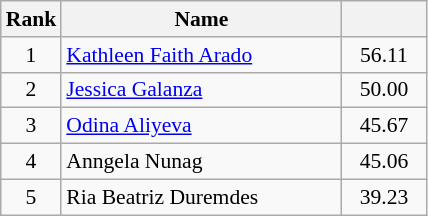<table class="wikitable" style="font-size:90%">
<tr>
<th width=30>Rank</th>
<th width=180>Name</th>
<th width=50></th>
</tr>
<tr>
<td align=center>1</td>
<td> <a href='#'>Kathleen Faith Arado</a></td>
<td align=center>56.11</td>
</tr>
<tr>
<td align=center>2</td>
<td> <a href='#'>Jessica Galanza</a></td>
<td align=center>50.00</td>
</tr>
<tr>
<td align=center>3</td>
<td> <a href='#'>Odina Aliyeva</a></td>
<td align=center>45.67</td>
</tr>
<tr>
<td align=center>4</td>
<td> Anngela Nunag</td>
<td align=center>45.06</td>
</tr>
<tr>
<td align=center>5</td>
<td> Ria Beatriz Duremdes</td>
<td align=center>39.23</td>
</tr>
</table>
